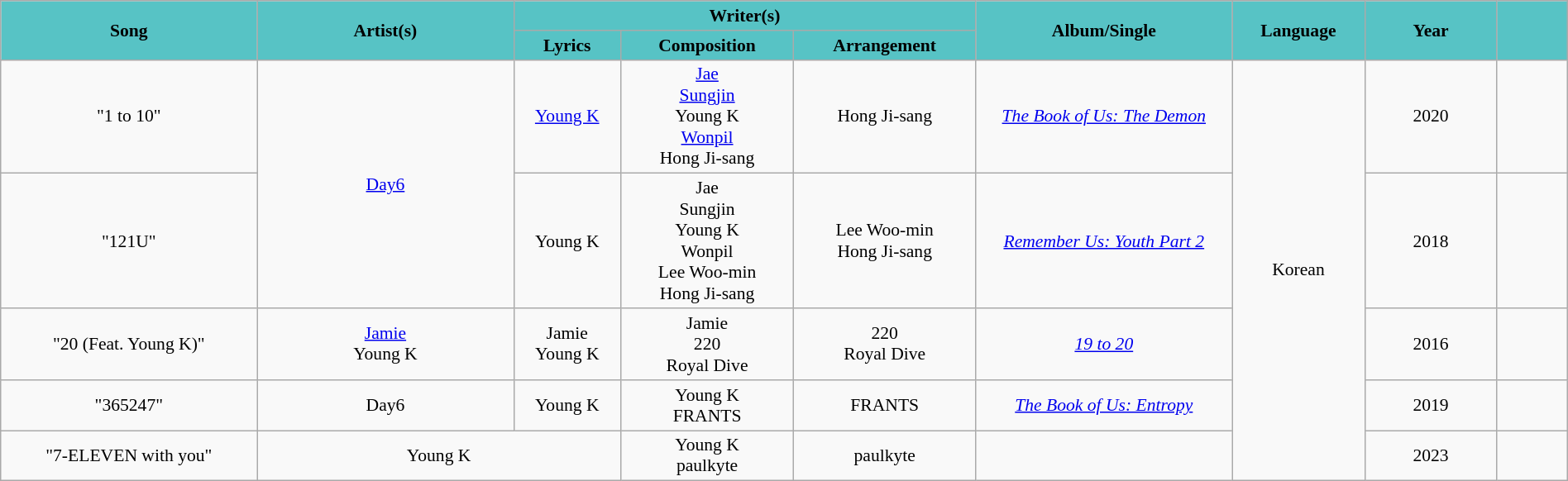<table class="wikitable" style="margin:0.5em auto; clear:both; font-size:.9em; text-align:center; width:100%">
<tr>
<th rowspan=2 style="width:200px; background:#57c3c5;">Song</th>
<th rowspan=2 style="width:200px; background:#57c3c5;">Artist(s)</th>
<th colspan=3 style="width:700px; background:#57c3c5;">Writer(s)</th>
<th rowspan=2 style="width:200px; background:#57c3c5;">Album/Single</th>
<th rowspan=2 style="width:100px; background:#57c3c5;">Language</th>
<th rowspan=2 style="width:100px; background:#57c3c5;">Year</th>
<th rowspan=2 style="width:50px;  background:#57c3c5;"></th>
</tr>
<tr>
<th style="background:#57c3c5">Lyrics</th>
<th style="background:#57c3c5">Composition</th>
<th style="background:#57c3c5">Arrangement</th>
</tr>
<tr>
<td>"1 to 10"</td>
<td rowspan=2><a href='#'>Day6</a></td>
<td><a href='#'>Young K</a></td>
<td><a href='#'>Jae</a><br><a href='#'>Sungjin</a><br>Young K<br><a href='#'>Wonpil</a><br>Hong Ji-sang</td>
<td>Hong Ji-sang</td>
<td><em><a href='#'>The Book of Us: The Demon</a></em></td>
<td rowspan=5>Korean</td>
<td>2020</td>
<td></td>
</tr>
<tr>
<td>"121U"</td>
<td>Young K</td>
<td>Jae<br>Sungjin<br>Young K<br>Wonpil<br>Lee Woo-min<br>Hong Ji-sang</td>
<td>Lee Woo-min<br>Hong Ji-sang</td>
<td><em><a href='#'>Remember Us: Youth Part 2</a></em></td>
<td>2018</td>
<td></td>
</tr>
<tr>
<td>"20 (Feat. Young K)"<br></td>
<td><a href='#'>Jamie</a><br>Young K</td>
<td>Jamie<br>Young K</td>
<td>Jamie<br>220<br>Royal Dive</td>
<td>220<br>Royal Dive</td>
<td><em><a href='#'>19 to 20</a></em></td>
<td>2016</td>
<td></td>
</tr>
<tr>
<td>"365247"</td>
<td>Day6</td>
<td>Young K</td>
<td>Young K<br>FRANTS</td>
<td>FRANTS</td>
<td><em><a href='#'>The Book of Us: Entropy</a></em></td>
<td>2019</td>
<td></td>
</tr>
<tr>
<td>"7-ELEVEN with you"<br></td>
<td colspan=2>Young K</td>
<td>Young K<br>paulkyte</td>
<td>paulkyte</td>
<td></td>
<td>2023</td>
<td></td>
</tr>
</table>
